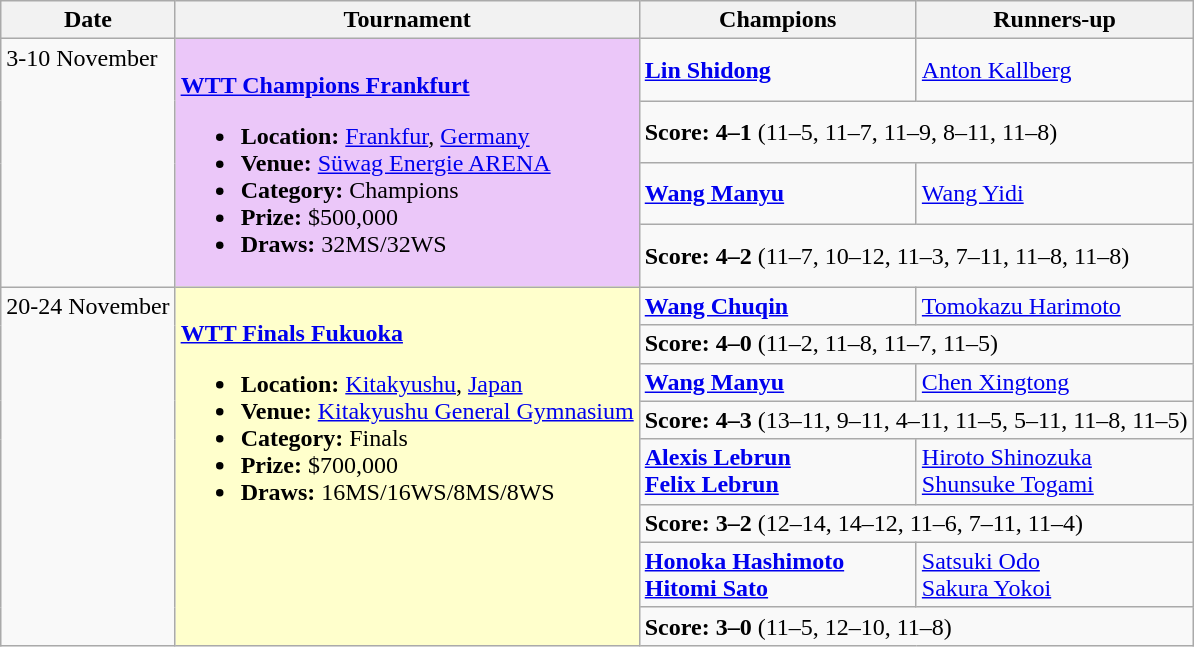<table class="wikitable">
<tr>
<th scope=col>Date</th>
<th scope=col>Tournament</th>
<th scope=col>Champions</th>
<th scope=col>Runners-up</th>
</tr>
<tr valign=top>
<td rowspan=4>3-10 November</td>
<td style="background:#EBC7F9;" rowspan="4"><br><strong><a href='#'>WTT Champions Frankfurt</a></strong><ul><li><strong>Location:</strong> <a href='#'>Frankfur</a>, <a href='#'>Germany</a></li><li><strong>Venue:</strong> <a href='#'>Süwag Energie ARENA</a></li><li><strong>Category:</strong> Champions</li><li><strong>Prize:</strong> $500,000</li><li><strong>Draws:</strong> 32MS/32WS</li></ul></td>
<td valign=middle><strong> <a href='#'>Lin Shidong</a></strong></td>
<td valign=middle> <a href='#'>Anton Kallberg</a></td>
</tr>
<tr>
<td colspan=2><strong>Score: 4–1</strong> (11–5, 11–7, 11–9, 8–11, 11–8)</td>
</tr>
<tr valign=middle>
<td><strong> <a href='#'>Wang Manyu</a></strong></td>
<td> <a href='#'>Wang Yidi</a></td>
</tr>
<tr>
<td colspan=2><strong>Score: 4–2</strong> (11–7, 10–12, 11–3, 7–11, 11–8, 11–8)</td>
</tr>
<tr valign=top>
<td rowspan=8>20-24 November</td>
<td style="background:#ffc;" rowspan="8"><br><strong><a href='#'>WTT Finals Fukuoka</a></strong><ul><li><strong>Location:</strong> <a href='#'>Kitakyushu</a>, <a href='#'>Japan</a></li><li><strong>Venue:</strong> <a href='#'>Kitakyushu General Gymnasium</a></li><li><strong>Category:</strong> Finals</li><li><strong>Prize:</strong> $700,000</li><li><strong>Draws:</strong> 16MS/16WS/8MS/8WS</li></ul></td>
<td><strong> <a href='#'>Wang Chuqin</a></strong></td>
<td> <a href='#'>Tomokazu Harimoto</a></td>
</tr>
<tr>
<td colspan=2><strong>Score: 4–0</strong> (11–2, 11–8, 11–7, 11–5)</td>
</tr>
<tr valign=top>
<td><strong> <a href='#'>Wang Manyu</a></strong></td>
<td> <a href='#'>Chen Xingtong</a></td>
</tr>
<tr>
<td colspan=2><strong>Score: 4–3</strong> (13–11, 9–11, 4–11, 11–5, 5–11, 11–8, 11–5)</td>
</tr>
<tr valign=top>
<td><strong> <a href='#'>Alexis Lebrun</a><br> <a href='#'>Felix Lebrun</a></strong></td>
<td> <a href='#'>Hiroto Shinozuka</a><br> <a href='#'>Shunsuke Togami</a></td>
</tr>
<tr>
<td colspan=2><strong>Score: 3–2</strong> (12–14, 14–12, 11–6, 7–11, 11–4)</td>
</tr>
<tr valign=top>
<td><strong> <a href='#'>Honoka Hashimoto</a><br> <a href='#'>Hitomi Sato</a></strong></td>
<td> <a href='#'>Satsuki Odo</a><br> <a href='#'>Sakura Yokoi</a></td>
</tr>
<tr>
<td colspan=2><strong>Score: 3–0</strong> (11–5, 12–10, 11–8)</td>
</tr>
</table>
